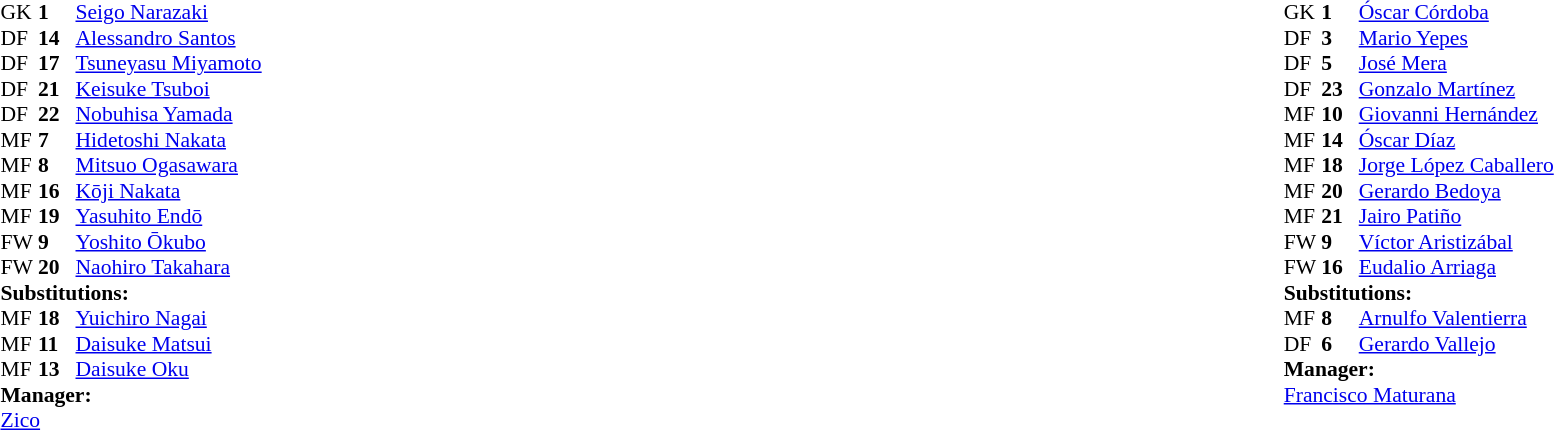<table width="100%">
<tr>
<td valign="top" width="50%"><br><table style="font-size: 90%" cellspacing="0" cellpadding="0">
<tr>
<th width=25></th>
<th width=25></th>
</tr>
<tr>
<td>GK</td>
<td><strong>1</strong></td>
<td><a href='#'>Seigo Narazaki</a></td>
</tr>
<tr>
<td>DF</td>
<td><strong>14</strong></td>
<td><a href='#'>Alessandro Santos</a></td>
</tr>
<tr>
<td>DF</td>
<td><strong>17</strong></td>
<td><a href='#'>Tsuneyasu Miyamoto</a></td>
</tr>
<tr>
<td>DF</td>
<td><strong>21</strong></td>
<td><a href='#'>Keisuke Tsuboi</a></td>
</tr>
<tr>
<td>DF</td>
<td><strong>22</strong></td>
<td><a href='#'>Nobuhisa Yamada</a></td>
<td></td>
</tr>
<tr>
<td>MF</td>
<td><strong>7</strong></td>
<td><a href='#'>Hidetoshi Nakata</a></td>
<td></td>
</tr>
<tr>
<td>MF</td>
<td><strong>8</strong></td>
<td><a href='#'>Mitsuo Ogasawara</a></td>
<td></td>
<td></td>
</tr>
<tr>
<td>MF</td>
<td><strong>16</strong></td>
<td><a href='#'>Kōji Nakata</a></td>
</tr>
<tr>
<td>MF</td>
<td><strong>19</strong></td>
<td><a href='#'>Yasuhito Endō</a></td>
<td></td>
<td></td>
</tr>
<tr>
<td>FW</td>
<td><strong>9</strong></td>
<td><a href='#'>Yoshito Ōkubo</a></td>
<td></td>
<td></td>
</tr>
<tr>
<td>FW</td>
<td><strong>20</strong></td>
<td><a href='#'>Naohiro Takahara</a></td>
</tr>
<tr>
<td colspan=3><strong>Substitutions:</strong></td>
</tr>
<tr>
<td>MF</td>
<td><strong>18</strong></td>
<td><a href='#'>Yuichiro Nagai</a></td>
<td></td>
<td></td>
</tr>
<tr>
<td>MF</td>
<td><strong>11</strong></td>
<td><a href='#'>Daisuke Matsui</a></td>
<td></td>
<td></td>
</tr>
<tr>
<td>MF</td>
<td><strong>13</strong></td>
<td><a href='#'>Daisuke Oku</a></td>
<td></td>
<td></td>
</tr>
<tr>
<td colspan=3><strong>Manager:</strong></td>
</tr>
<tr>
<td colspan=3> <a href='#'>Zico</a></td>
</tr>
</table>
</td>
<td valign="top"></td>
<td valign="top" width="50%"><br><table style="font-size: 90%" cellspacing="0" cellpadding="0" align="center">
<tr>
<th width=25></th>
<th width=25></th>
</tr>
<tr>
<td>GK</td>
<td><strong>1</strong></td>
<td><a href='#'>Óscar Córdoba</a></td>
</tr>
<tr>
<td>DF</td>
<td><strong>3</strong></td>
<td><a href='#'>Mario Yepes</a></td>
</tr>
<tr>
<td>DF</td>
<td><strong>5</strong></td>
<td><a href='#'>José Mera</a></td>
<td></td>
</tr>
<tr>
<td>DF</td>
<td><strong>23</strong></td>
<td><a href='#'>Gonzalo Martínez</a></td>
</tr>
<tr>
<td>MF</td>
<td><strong>10</strong></td>
<td><a href='#'>Giovanni Hernández</a></td>
</tr>
<tr>
<td>MF</td>
<td><strong>14</strong></td>
<td><a href='#'>Óscar Díaz</a></td>
<td></td>
<td></td>
</tr>
<tr>
<td>MF</td>
<td><strong>18</strong></td>
<td><a href='#'>Jorge López Caballero</a></td>
</tr>
<tr>
<td>MF</td>
<td><strong>20</strong></td>
<td><a href='#'>Gerardo Bedoya</a></td>
</tr>
<tr>
<td>MF</td>
<td><strong>21</strong></td>
<td><a href='#'>Jairo Patiño</a></td>
</tr>
<tr>
<td>FW</td>
<td><strong>9</strong></td>
<td><a href='#'>Víctor Aristizábal</a></td>
</tr>
<tr>
<td>FW</td>
<td><strong>16</strong></td>
<td><a href='#'>Eudalio Arriaga</a></td>
<td></td>
<td></td>
</tr>
<tr>
<td colspan=3><strong>Substitutions:</strong></td>
</tr>
<tr>
<td>MF</td>
<td><strong>8</strong></td>
<td><a href='#'>Arnulfo Valentierra</a></td>
<td></td>
<td></td>
</tr>
<tr>
<td>DF</td>
<td><strong>6</strong></td>
<td><a href='#'>Gerardo Vallejo</a></td>
<td></td>
<td></td>
</tr>
<tr>
<td colspan=3><strong>Manager:</strong></td>
</tr>
<tr>
<td colspan="4"><a href='#'>Francisco Maturana</a></td>
</tr>
</table>
</td>
</tr>
</table>
